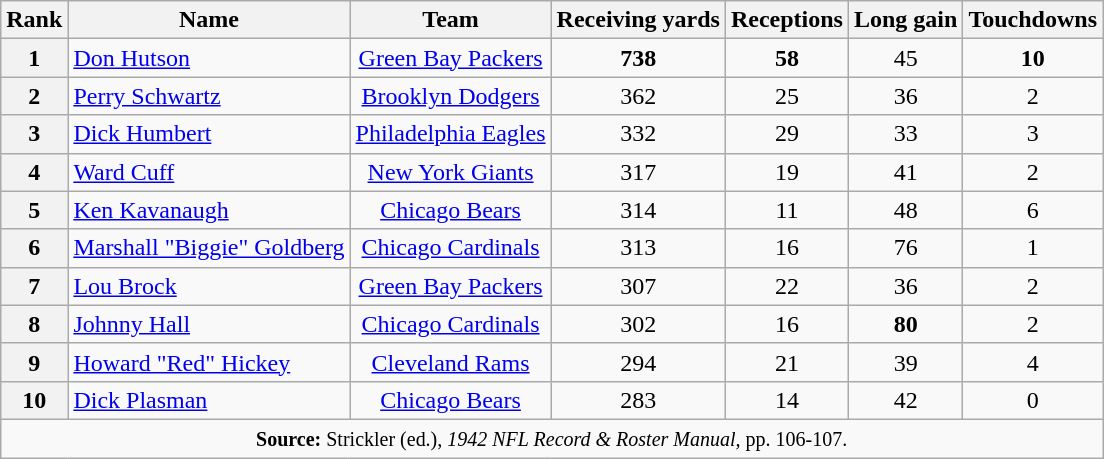<table class="wikitable" style="text-align:center">
<tr>
<th>Rank</th>
<th>Name</th>
<th>Team</th>
<th>Receiving yards</th>
<th>Receptions</th>
<th>Long gain</th>
<th>Touchdowns</th>
</tr>
<tr>
<th>1</th>
<td style="text-align: left;"><a href='#'>Don Hutson</a></td>
<td><a href='#'>Green Bay Packers</a></td>
<td><strong>738</strong></td>
<td><strong>58</strong></td>
<td>45</td>
<td><strong>10</strong></td>
</tr>
<tr>
<th>2</th>
<td style="text-align: left;"><a href='#'>Perry Schwartz</a></td>
<td><a href='#'>Brooklyn Dodgers</a></td>
<td>362</td>
<td>25</td>
<td>36</td>
<td>2</td>
</tr>
<tr>
<th>3</th>
<td style="text-align: left;"><a href='#'>Dick Humbert</a></td>
<td><a href='#'>Philadelphia Eagles</a></td>
<td>332</td>
<td>29</td>
<td>33</td>
<td>3</td>
</tr>
<tr>
<th>4</th>
<td style="text-align: left;"><a href='#'>Ward Cuff</a></td>
<td><a href='#'>New York Giants</a></td>
<td>317</td>
<td>19</td>
<td>41</td>
<td>2</td>
</tr>
<tr>
<th>5</th>
<td style="text-align: left;"><a href='#'>Ken Kavanaugh</a></td>
<td><a href='#'>Chicago Bears</a></td>
<td>314</td>
<td>11</td>
<td>48</td>
<td>6</td>
</tr>
<tr>
<th>6</th>
<td style="text-align: left;"><a href='#'>Marshall "Biggie" Goldberg</a></td>
<td><a href='#'>Chicago Cardinals</a></td>
<td>313</td>
<td>16</td>
<td>76</td>
<td>1</td>
</tr>
<tr>
<th>7</th>
<td style="text-align: left;"><a href='#'>Lou Brock</a></td>
<td><a href='#'>Green Bay Packers</a></td>
<td>307</td>
<td>22</td>
<td>36</td>
<td>2</td>
</tr>
<tr>
<th>8</th>
<td style="text-align: left;"><a href='#'>Johnny Hall</a></td>
<td><a href='#'>Chicago Cardinals</a></td>
<td>302</td>
<td>16</td>
<td><strong>80</strong></td>
<td>2</td>
</tr>
<tr>
<th>9</th>
<td style="text-align: left;"><a href='#'>Howard "Red" Hickey</a></td>
<td><a href='#'>Cleveland Rams</a></td>
<td>294</td>
<td>21</td>
<td>39</td>
<td>4</td>
</tr>
<tr>
<th>10</th>
<td style="text-align: left;"><a href='#'>Dick Plasman</a></td>
<td><a href='#'>Chicago Bears</a></td>
<td>283</td>
<td>14</td>
<td>42</td>
<td>0</td>
</tr>
<tr>
<td colspan="8"><small><strong>Source:</strong> Strickler (ed.), <em>1942 NFL Record & Roster Manual,</em> pp. 106-107.</small></td>
</tr>
</table>
